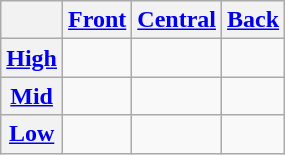<table class="wikitable" style="text-align: center;">
<tr>
<th></th>
<th><a href='#'>Front</a></th>
<th><a href='#'>Central</a></th>
<th><a href='#'>Back</a></th>
</tr>
<tr>
<th><a href='#'>High</a></th>
<td></td>
<td></td>
<td></td>
</tr>
<tr>
<th><a href='#'>Mid</a></th>
<td></td>
<td></td>
<td></td>
</tr>
<tr>
<th><a href='#'>Low</a></th>
<td></td>
<td></td>
<td></td>
</tr>
</table>
